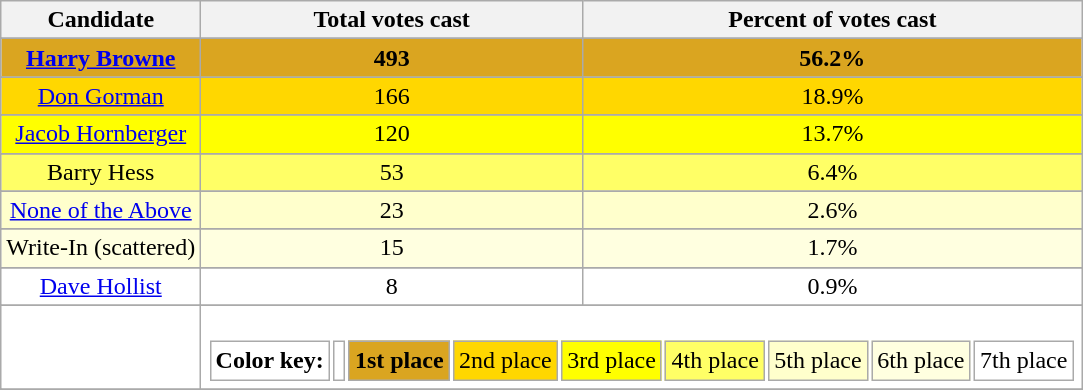<table class="wikitable" style="text-align:center;">
<tr>
<th>Candidate</th>
<th>Total votes cast</th>
<th>Percent of votes cast</th>
</tr>
<tr>
</tr>
<tr bgcolor="Goldenrod">
<td><strong><a href='#'>Harry Browne</a></strong></td>
<td bgcolor="Goldenrod"><strong>493</strong></td>
<td><strong>56.2%</strong></td>
</tr>
<tr>
</tr>
<tr bgcolor="Gold">
<td><a href='#'>Don Gorman</a></td>
<td bgcolor="Gold">166</td>
<td>18.9%</td>
</tr>
<tr>
</tr>
<tr bgcolor="Yellow">
<td><a href='#'>Jacob Hornberger</a></td>
<td bgcolor="Yellow">120</td>
<td>13.7%</td>
</tr>
<tr>
</tr>
<tr bgcolor="FFFF66">
<td>Barry Hess</td>
<td bgcolor="#FFFF66">53</td>
<td>6.4%</td>
</tr>
<tr>
</tr>
<tr bgcolor="#FFFFCC">
<td><a href='#'>None of the Above</a></td>
<td bgcolor="#FFFFCC">23</td>
<td>2.6%</td>
</tr>
<tr>
</tr>
<tr bgcolor="LightYellow">
<td>Write-In (scattered)</td>
<td bgcolor="LightYellow">15</td>
<td>1.7%</td>
</tr>
<tr>
</tr>
<tr bgcolor="White">
<td><a href='#'>Dave Hollist</a></td>
<td bgcolor="White">8</td>
<td>0.9%</td>
</tr>
<tr>
</tr>
<tr bgcolor="#FFFFFF">
<td></td>
<td colspan="5"><br><table align="left">
<tr>
<td><strong>Color key:</strong></td>
<td></td>
<td bgcolor="Goldenrod"><strong>1st place</strong></td>
<td bgcolor="Gold">2nd place</td>
<td bgcolor="Yellow">3rd place</td>
<td bgcolor="#FFFF66">4th place</td>
<td bgcolor="#FFFFCC">5th place</td>
<td bgcolor="LightYellow">6th place</td>
<td bgcolor="White">7th place</td>
</tr>
</table>
</td>
</tr>
<tr>
</tr>
<tr>
</tr>
</table>
